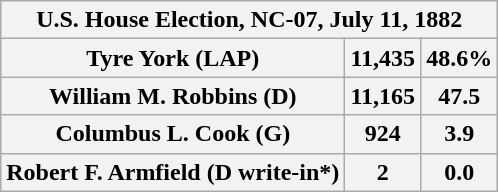<table class="wikitable" style="text-align:center" border="1" cellpadding="2">
<tr>
<th colspan="3">U.S. House Election, NC-07, July 11, 1882</th>
</tr>
<tr>
<th>Tyre York (LAP)</th>
<th>11,435</th>
<th>48.6%</th>
</tr>
<tr>
<th>William M. Robbins (D)</th>
<th>11,165</th>
<th>47.5</th>
</tr>
<tr>
<th>Columbus L. Cook (G)</th>
<th>924</th>
<th>3.9</th>
</tr>
<tr>
<th>Robert F. Armfield (D write-in*)</th>
<th>2</th>
<th>0.0</th>
</tr>
</table>
